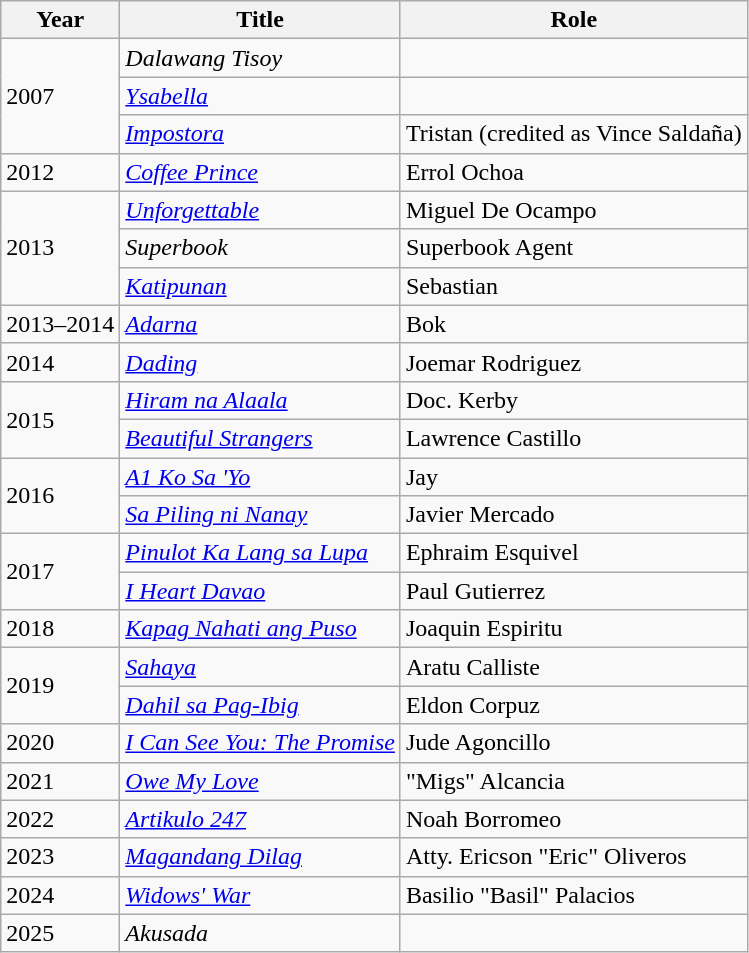<table class="wikitable sortable">
<tr>
<th>Year</th>
<th>Title</th>
<th>Role</th>
</tr>
<tr>
<td rowspan="3">2007</td>
<td><em>Dalawang Tisoy</em></td>
<td></td>
</tr>
<tr>
<td><em><a href='#'>Ysabella</a></em></td>
<td></td>
</tr>
<tr>
<td><em><a href='#'>Impostora</a></em></td>
<td>Tristan (credited as Vince Saldaña)</td>
</tr>
<tr>
<td>2012</td>
<td><em><a href='#'>Coffee Prince</a></em></td>
<td>Errol Ochoa</td>
</tr>
<tr>
<td rowspan="3">2013</td>
<td><em><a href='#'>Unforgettable</a></em></td>
<td>Miguel De Ocampo</td>
</tr>
<tr>
<td><em>Superbook</em></td>
<td>Superbook Agent</td>
</tr>
<tr>
<td><em><a href='#'>Katipunan</a></em></td>
<td>Sebastian</td>
</tr>
<tr>
<td>2013–2014</td>
<td><em><a href='#'>Adarna</a></em></td>
<td>Bok</td>
</tr>
<tr>
<td>2014</td>
<td><em><a href='#'>Dading</a></em></td>
<td>Joemar Rodriguez</td>
</tr>
<tr>
<td rowspan="2">2015</td>
<td><em><a href='#'>Hiram na Alaala</a></em></td>
<td>Doc. Kerby</td>
</tr>
<tr>
<td><em><a href='#'>Beautiful Strangers</a></em></td>
<td>Lawrence Castillo</td>
</tr>
<tr>
<td rowspan="2">2016</td>
<td><em><a href='#'>A1 Ko Sa 'Yo</a></em></td>
<td>Jay</td>
</tr>
<tr>
<td><em><a href='#'>Sa Piling ni Nanay</a></em></td>
<td>Javier Mercado</td>
</tr>
<tr>
<td rowspan="2">2017</td>
<td><em><a href='#'>Pinulot Ka Lang sa Lupa</a></em></td>
<td>Ephraim Esquivel</td>
</tr>
<tr>
<td><em><a href='#'>I Heart Davao</a></em></td>
<td>Paul Gutierrez</td>
</tr>
<tr>
<td>2018</td>
<td><em><a href='#'>Kapag Nahati ang Puso</a></em></td>
<td>Joaquin Espiritu</td>
</tr>
<tr>
<td rowspan="2">2019</td>
<td><em><a href='#'>Sahaya</a></em></td>
<td>Aratu Calliste</td>
</tr>
<tr>
<td><em><a href='#'>Dahil sa Pag-Ibig</a></em></td>
<td>Eldon Corpuz</td>
</tr>
<tr>
<td>2020</td>
<td><em><a href='#'>I Can See You: The Promise</a></em></td>
<td>Jude Agoncillo</td>
</tr>
<tr>
<td>2021</td>
<td><em><a href='#'>Owe My Love</a></em></td>
<td>"Migs" Alcancia</td>
</tr>
<tr>
<td>2022</td>
<td><em><a href='#'>Artikulo 247</a></em></td>
<td>Noah Borromeo</td>
</tr>
<tr>
<td>2023</td>
<td><em><a href='#'>Magandang Dilag</a></em></td>
<td>Atty. Ericson "Eric" Oliveros</td>
</tr>
<tr>
<td>2024</td>
<td><em><a href='#'>Widows' War</a></em></td>
<td>Basilio "Basil" Palacios</td>
</tr>
<tr>
<td>2025</td>
<td><em>Akusada</em></td>
<td></td>
</tr>
</table>
